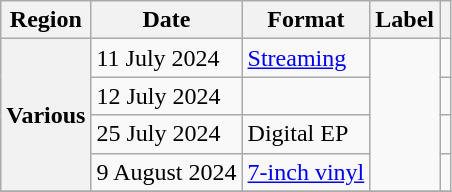<table class="wikitable plainrowheaders">
<tr>
<th scope="col">Region</th>
<th scope="col">Date</th>
<th scope="col">Format</th>
<th scope="col">Label</th>
<th scope="col"></th>
</tr>
<tr>
<th scope="row" rowspan="4">Various</th>
<td>11 July 2024</td>
<td><a href='#'>Streaming</a></td>
<td rowspan="4"></td>
<td style="text-align:center;"></td>
</tr>
<tr>
<td>12 July 2024</td>
<td></td>
<td style="text-align:center;"></td>
</tr>
<tr>
<td>25 July 2024</td>
<td>Digital EP</td>
<td style="text-align:center;"></td>
</tr>
<tr>
<td>9 August 2024</td>
<td><a href='#'>7-inch vinyl</a></td>
<td style="text-align:center;"></td>
</tr>
<tr>
</tr>
</table>
